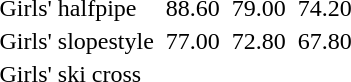<table>
<tr>
<td>Girls' halfpipe<br></td>
<td></td>
<td>88.60</td>
<td></td>
<td>79.00</td>
<td></td>
<td>74.20</td>
</tr>
<tr>
<td>Girls' slopestyle<br></td>
<td></td>
<td>77.00</td>
<td></td>
<td>72.80</td>
<td></td>
<td>67.80</td>
</tr>
<tr>
<td>Girls' ski cross<br></td>
<td colspan="2"></td>
<td colspan="2"></td>
<td colspan="2"></td>
</tr>
</table>
